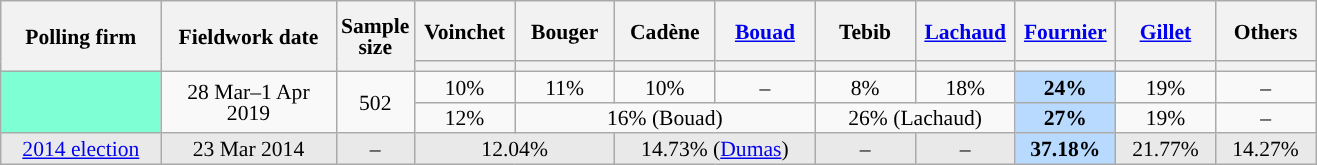<table class="wikitable sortable" style="text-align:center;font-size:90%;line-height:14px;">
<tr style="height:40px;">
<th style="width:100px;" rowspan="2">Polling firm</th>
<th style="width:110px;" rowspan="2">Fieldwork date</th>
<th style="width:35px;" rowspan="2">Sample<br>size</th>
<th class="unsortable" style="width:60px;">Voinchet<br></th>
<th class="unsortable" style="width:60px;">Bouger<br></th>
<th class="unsortable" style="width:60px;">Cadène<br></th>
<th class="unsortable" style="width:60px;"><a href='#'>Bouad</a><br></th>
<th class="unsortable" style="width:60px;">Tebib<br></th>
<th class="unsortable" style="width:60px;"><a href='#'>Lachaud</a><br></th>
<th class="unsortable" style="width:60px;"><a href='#'>Fournier</a><br></th>
<th class="unsortable" style="width:60px;"><a href='#'>Gillet</a><br></th>
<th class="unsortable" style="width:60px;">Others</th>
</tr>
<tr>
<th style="background:"></th>
<th style="background:"></th>
<th style="background:"></th>
<th style="background:"></th>
<th style="background:"></th>
<th style="background:"></th>
<th style="background:"></th>
<th style="background:"></th>
<th style="background:"></th>
</tr>
<tr>
<td rowspan="2" style="background:aquamarine;"></td>
<td rowspan="2" data-sort-value="2019-04-01">28 Mar–1 Apr 2019</td>
<td rowspan="2">502</td>
<td>10%</td>
<td>11%</td>
<td>10%</td>
<td>–</td>
<td>8%</td>
<td>18%</td>
<td style="background:#B9DAFF;"><strong>24%</strong></td>
<td>19%</td>
<td>–</td>
</tr>
<tr>
<td>12%</td>
<td colspan="3">16% (Bouad)</td>
<td colspan="2">26% (Lachaud)</td>
<td style="background:#B9DAFF;"><strong>27%</strong></td>
<td>19%</td>
<td>–</td>
</tr>
<tr style="background:#E9E9E9;">
<td><a href='#'>2014 election</a></td>
<td data-sort-value="2014-03-23">23 Mar 2014</td>
<td>–</td>
<td colspan="2">12.04%</td>
<td colspan="2">14.73% (<a href='#'>Dumas</a>)</td>
<td>–</td>
<td>–</td>
<td style="background:#B9DAFF;"><strong>37.18%</strong></td>
<td>21.77%</td>
<td>14.27%</td>
</tr>
</table>
